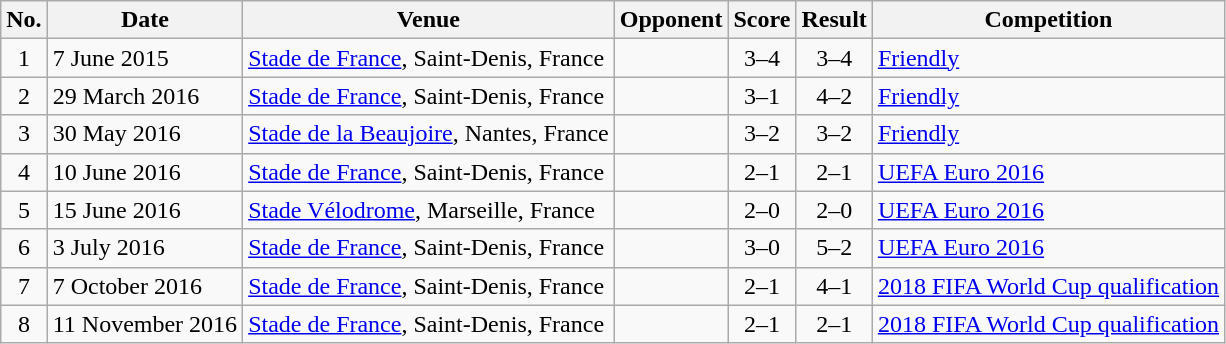<table class="wikitable sortable">
<tr>
<th scope=col>No.</th>
<th scope=col>Date</th>
<th scope=col>Venue</th>
<th scope=col>Opponent</th>
<th scope=col>Score</th>
<th scope=col>Result</th>
<th scope=col>Competition</th>
</tr>
<tr>
<td align="center">1</td>
<td>7 June 2015</td>
<td><a href='#'>Stade de France</a>, Saint-Denis, France</td>
<td></td>
<td align="center">3–4</td>
<td align="center">3–4</td>
<td><a href='#'>Friendly</a></td>
</tr>
<tr>
<td align="center">2</td>
<td>29 March 2016</td>
<td><a href='#'>Stade de France</a>, Saint-Denis, France</td>
<td></td>
<td align="center">3–1</td>
<td align="center">4–2</td>
<td><a href='#'>Friendly</a></td>
</tr>
<tr>
<td align="center">3</td>
<td>30 May 2016</td>
<td><a href='#'>Stade de la Beaujoire</a>, Nantes, France</td>
<td></td>
<td align="center">3–2</td>
<td align="center">3–2</td>
<td><a href='#'>Friendly</a></td>
</tr>
<tr>
<td align="center">4</td>
<td>10 June 2016</td>
<td><a href='#'>Stade de France</a>, Saint-Denis, France</td>
<td></td>
<td align="center">2–1</td>
<td align="center">2–1</td>
<td><a href='#'>UEFA Euro 2016</a></td>
</tr>
<tr>
<td align="center">5</td>
<td>15 June 2016</td>
<td><a href='#'>Stade Vélodrome</a>, Marseille, France</td>
<td></td>
<td align="center">2–0</td>
<td align="center">2–0</td>
<td><a href='#'>UEFA Euro 2016</a></td>
</tr>
<tr>
<td align="center">6</td>
<td>3 July 2016</td>
<td><a href='#'>Stade de France</a>, Saint-Denis, France</td>
<td></td>
<td align="center">3–0</td>
<td align="center">5–2</td>
<td><a href='#'>UEFA Euro 2016</a></td>
</tr>
<tr>
<td align="center">7</td>
<td>7 October 2016</td>
<td><a href='#'>Stade de France</a>, Saint-Denis, France</td>
<td></td>
<td align="center">2–1</td>
<td align="center">4–1</td>
<td><a href='#'>2018 FIFA World Cup qualification</a></td>
</tr>
<tr>
<td align="center">8</td>
<td>11 November 2016</td>
<td><a href='#'>Stade de France</a>, Saint-Denis, France</td>
<td></td>
<td align="center">2–1</td>
<td align="center">2–1</td>
<td><a href='#'>2018 FIFA World Cup qualification</a></td>
</tr>
</table>
